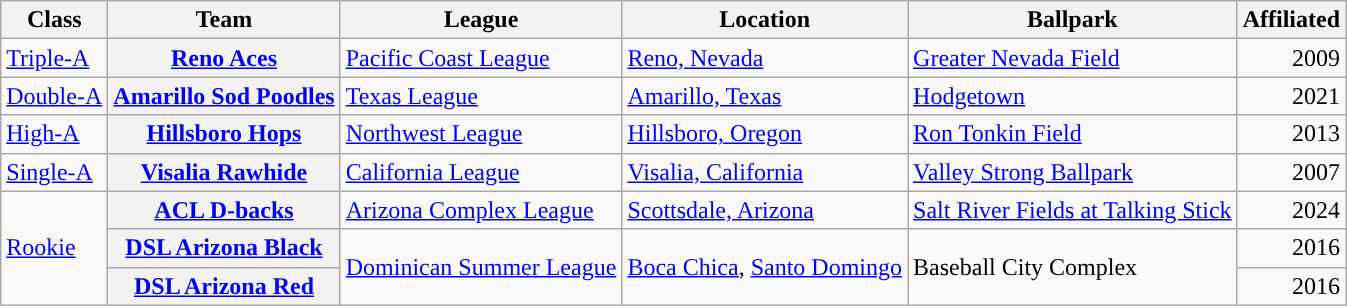<table class="wikitable plainrowheaders sortable">
<tr>
<th scope="col">Class</th>
<th scope="col">Team</th>
<th scope="col">League</th>
<th scope="col">Location</th>
<th scope="col">Ballpark</th>
<th scope="col">Affiliated</th>
</tr>
<tr>
<td><a href='#'>Triple-A</a></td>
<th scope="row"><a href='#'>Reno Aces</a></th>
<td><a href='#'>Pacific Coast League</a></td>
<td><a href='#'>Reno, Nevada</a></td>
<td><a href='#'>Greater Nevada Field</a></td>
<td align="right">2009</td>
</tr>
<tr>
<td><a href='#'>Double-A</a></td>
<th scope="row"><a href='#'>Amarillo Sod Poodles</a></th>
<td><a href='#'>Texas League</a></td>
<td><a href='#'>Amarillo, Texas</a></td>
<td><a href='#'>Hodgetown</a></td>
<td align="right">2021</td>
</tr>
<tr>
<td><a href='#'>High-A</a></td>
<th scope="row"><a href='#'>Hillsboro Hops</a></th>
<td><a href='#'>Northwest League</a></td>
<td><a href='#'>Hillsboro, Oregon</a></td>
<td><a href='#'>Ron Tonkin Field</a></td>
<td align="right">2013</td>
</tr>
<tr>
<td><a href='#'>Single-A</a></td>
<th scope="row"><a href='#'>Visalia Rawhide</a></th>
<td><a href='#'>California League</a></td>
<td><a href='#'>Visalia, California</a></td>
<td><a href='#'>Valley Strong Ballpark</a></td>
<td align="right">2007</td>
</tr>
<tr>
<td rowspan=3><a href='#'>Rookie</a></td>
<th scope="row"><a href='#'>ACL D-backs</a></th>
<td><a href='#'>Arizona Complex League</a></td>
<td><a href='#'>Scottsdale, Arizona</a></td>
<td><a href='#'>Salt River Fields at Talking Stick</a></td>
<td align="right">2024</td>
</tr>
<tr>
<th scope="row"><a href='#'>DSL Arizona Black</a></th>
<td rowspan=2><a href='#'>Dominican Summer League</a></td>
<td rowspan=2><a href='#'>Boca Chica</a>, <a href='#'>Santo Domingo</a></td>
<td rowspan=2>Baseball City Complex</td>
<td align="right">2016</td>
</tr>
<tr>
<th scope="row"><a href='#'>DSL Arizona Red</a></th>
<td align="right">2016</td>
</tr>
</table>
